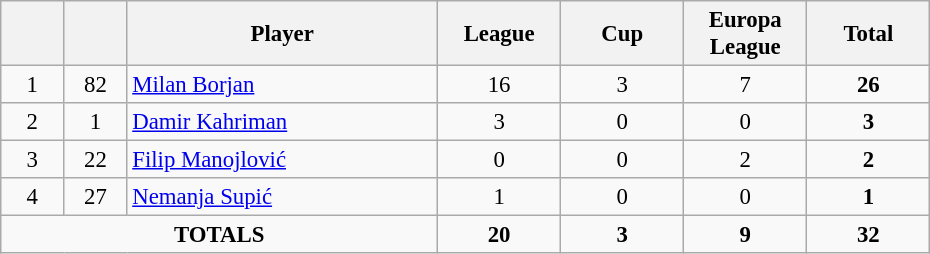<table class="wikitable" style="font-size: 95%; text-align: center;">
<tr>
<th width=35></th>
<th width=35></th>
<th width=200>Player</th>
<th width=75>League</th>
<th width=75>Cup</th>
<th width=75>Europa League</th>
<th width=75>Total</th>
</tr>
<tr>
<td>1</td>
<td>82</td>
<td align=left> <a href='#'>Milan Borjan</a></td>
<td>16</td>
<td>3</td>
<td>7</td>
<td><strong>26</strong></td>
</tr>
<tr>
<td>2</td>
<td>1</td>
<td align=left> <a href='#'>Damir Kahriman</a></td>
<td>3</td>
<td>0</td>
<td>0</td>
<td><strong>3</strong></td>
</tr>
<tr>
<td>3</td>
<td>22</td>
<td align=left> <a href='#'>Filip Manojlović</a></td>
<td>0</td>
<td>0</td>
<td>2</td>
<td><strong>2</strong></td>
</tr>
<tr>
<td>4</td>
<td>27</td>
<td align=left> <a href='#'>Nemanja Supić</a></td>
<td>1</td>
<td>0</td>
<td>0</td>
<td><strong>1</strong></td>
</tr>
<tr>
<td colspan=3><strong>TOTALS</strong></td>
<td><strong>20</strong></td>
<td><strong>3</strong></td>
<td><strong>9</strong></td>
<td><strong>32</strong></td>
</tr>
</table>
